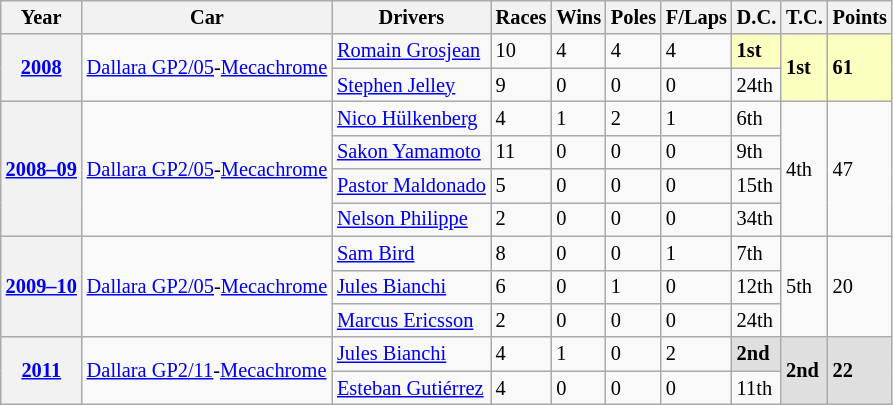<table class="wikitable" style="font-size:85%">
<tr>
<th>Year</th>
<th>Car</th>
<th>Drivers</th>
<th>Races</th>
<th>Wins</th>
<th>Poles</th>
<th>F/Laps</th>
<th>D.C.</th>
<th>T.C.</th>
<th>Points</th>
</tr>
<tr>
<th valign="middle" rowspan=2><a href='#'>2008</a></th>
<td rowspan=2><a href='#'>Dallara GP2/05</a>-<a href='#'>Mecachrome</a></td>
<td> <a href='#'>Romain Grosjean</a></td>
<td>10</td>
<td>4</td>
<td>4</td>
<td>4</td>
<td style="background:#FBFFBF;"><strong>1st</strong></td>
<td rowspan=2 style="background:#FBFFBF;"><strong>1st</strong></td>
<td rowspan=2 style="background:#FBFFBF;"><strong>61</strong></td>
</tr>
<tr>
<td> <a href='#'>Stephen Jelley</a></td>
<td>9</td>
<td>0</td>
<td>0</td>
<td>0</td>
<td>24th</td>
</tr>
<tr>
<th rowspan=4><a href='#'>2008–09</a></th>
<td rowspan=4><a href='#'>Dallara GP2/05</a>-<a href='#'>Mecachrome</a></td>
<td> <a href='#'>Nico Hülkenberg</a></td>
<td>4</td>
<td>1</td>
<td>2</td>
<td>1</td>
<td>6th</td>
<td rowspan=4>4th</td>
<td rowspan=4>47</td>
</tr>
<tr>
<td> <a href='#'>Sakon Yamamoto</a></td>
<td>11</td>
<td>0</td>
<td>0</td>
<td>0</td>
<td>9th</td>
</tr>
<tr>
<td> <a href='#'>Pastor Maldonado</a></td>
<td>5</td>
<td>0</td>
<td>0</td>
<td>0</td>
<td>15th</td>
</tr>
<tr>
<td> <a href='#'>Nelson Philippe</a></td>
<td>2</td>
<td>0</td>
<td>0</td>
<td>0</td>
<td>34th</td>
</tr>
<tr>
<th rowspan=3><a href='#'>2009–10</a></th>
<td rowspan=3><a href='#'>Dallara GP2/05</a>-<a href='#'>Mecachrome</a></td>
<td> <a href='#'>Sam Bird</a></td>
<td>8</td>
<td>0</td>
<td>0</td>
<td>1</td>
<td>7th</td>
<td rowspan=3>5th</td>
<td rowspan=3>20</td>
</tr>
<tr>
<td> <a href='#'>Jules Bianchi</a></td>
<td>6</td>
<td>0</td>
<td>1</td>
<td>0</td>
<td>12th</td>
</tr>
<tr>
<td> <a href='#'>Marcus Ericsson</a></td>
<td>2</td>
<td>0</td>
<td>0</td>
<td>0</td>
<td>24th</td>
</tr>
<tr>
<th rowspan=2><a href='#'>2011</a></th>
<td rowspan=2><a href='#'>Dallara GP2/11</a>-<a href='#'>Mecachrome</a></td>
<td> <a href='#'>Jules Bianchi</a></td>
<td>4</td>
<td>1</td>
<td>0</td>
<td>2</td>
<td style="background:#DFDFDF;"><strong>2nd</strong></td>
<td rowspan=2 style="background:#DFDFDF;"><strong>2nd</strong></td>
<td rowspan=2 style="background:#DFDFDF;"><strong>22</strong></td>
</tr>
<tr>
<td> <a href='#'>Esteban Gutiérrez</a></td>
<td>4</td>
<td>0</td>
<td>0</td>
<td>0</td>
<td>11th</td>
</tr>
</table>
